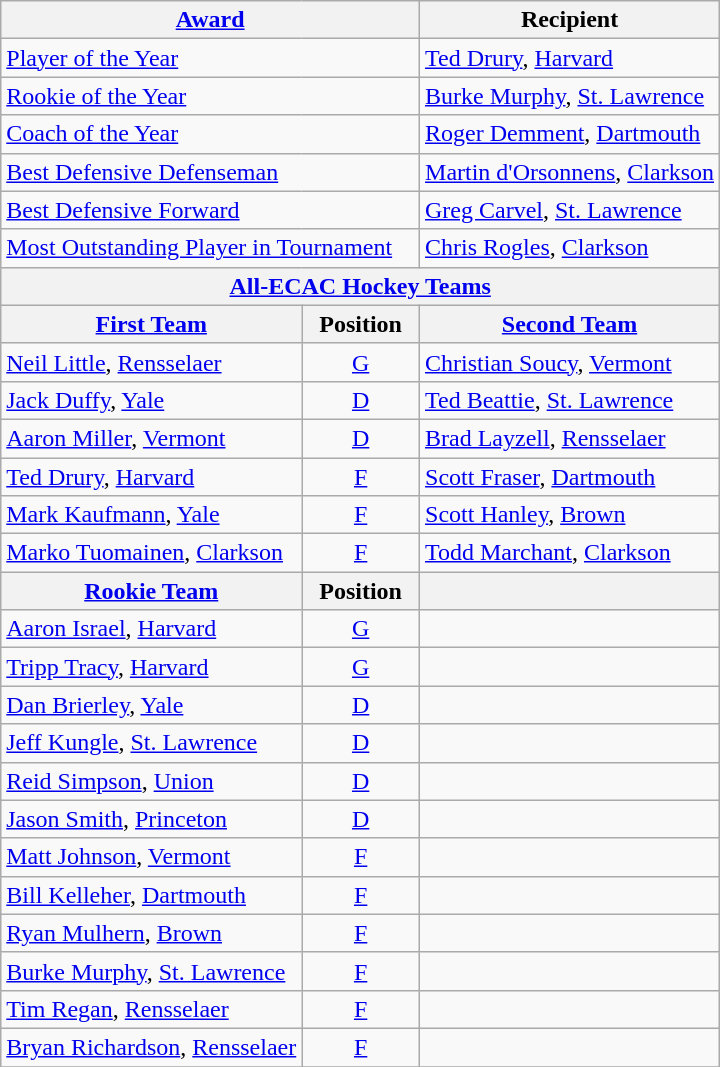<table class="wikitable">
<tr>
<th colspan=2><a href='#'>Award</a></th>
<th>Recipient</th>
</tr>
<tr>
<td colspan=2><a href='#'>Player of the Year</a></td>
<td><a href='#'>Ted Drury</a>, <a href='#'>Harvard</a></td>
</tr>
<tr>
<td colspan=2><a href='#'>Rookie of the Year</a></td>
<td><a href='#'>Burke Murphy</a>, <a href='#'>St. Lawrence</a></td>
</tr>
<tr>
<td colspan=2><a href='#'>Coach of the Year</a></td>
<td><a href='#'>Roger Demment</a>, <a href='#'>Dartmouth</a></td>
</tr>
<tr>
<td colspan=2><a href='#'>Best Defensive Defenseman</a></td>
<td><a href='#'>Martin d'Orsonnens</a>, <a href='#'>Clarkson</a></td>
</tr>
<tr>
<td colspan=2><a href='#'>Best Defensive Forward</a></td>
<td><a href='#'>Greg Carvel</a>, <a href='#'>St. Lawrence</a></td>
</tr>
<tr>
<td colspan=2><a href='#'>Most Outstanding Player in Tournament</a></td>
<td><a href='#'>Chris Rogles</a>, <a href='#'>Clarkson</a></td>
</tr>
<tr>
<th colspan=3><a href='#'>All-ECAC Hockey Teams</a></th>
</tr>
<tr>
<th><a href='#'>First Team</a></th>
<th>  Position  </th>
<th><a href='#'>Second Team</a></th>
</tr>
<tr>
<td><a href='#'>Neil Little</a>, <a href='#'>Rensselaer</a></td>
<td align=center><a href='#'>G</a></td>
<td><a href='#'>Christian Soucy</a>, <a href='#'>Vermont</a></td>
</tr>
<tr>
<td><a href='#'>Jack Duffy</a>, <a href='#'>Yale</a></td>
<td align=center><a href='#'>D</a></td>
<td><a href='#'>Ted Beattie</a>, <a href='#'>St. Lawrence</a></td>
</tr>
<tr>
<td><a href='#'>Aaron Miller</a>, <a href='#'>Vermont</a></td>
<td align=center><a href='#'>D</a></td>
<td><a href='#'>Brad Layzell</a>, <a href='#'>Rensselaer</a></td>
</tr>
<tr>
<td><a href='#'>Ted Drury</a>, <a href='#'>Harvard</a></td>
<td align=center><a href='#'>F</a></td>
<td><a href='#'>Scott Fraser</a>, <a href='#'>Dartmouth</a></td>
</tr>
<tr>
<td><a href='#'>Mark Kaufmann</a>, <a href='#'>Yale</a></td>
<td align=center><a href='#'>F</a></td>
<td><a href='#'>Scott Hanley</a>, <a href='#'>Brown</a></td>
</tr>
<tr>
<td><a href='#'>Marko Tuomainen</a>, <a href='#'>Clarkson</a></td>
<td align=center><a href='#'>F</a></td>
<td><a href='#'>Todd Marchant</a>, <a href='#'>Clarkson</a></td>
</tr>
<tr>
<th><a href='#'>Rookie Team</a></th>
<th>  Position  </th>
<th></th>
</tr>
<tr>
<td><a href='#'>Aaron Israel</a>, <a href='#'>Harvard</a></td>
<td align=center><a href='#'>G</a></td>
<td></td>
</tr>
<tr>
<td><a href='#'>Tripp Tracy</a>, <a href='#'>Harvard</a></td>
<td align=center><a href='#'>G</a></td>
<td></td>
</tr>
<tr>
<td><a href='#'>Dan Brierley</a>, <a href='#'>Yale</a></td>
<td align=center><a href='#'>D</a></td>
<td></td>
</tr>
<tr>
<td><a href='#'>Jeff Kungle</a>, <a href='#'>St. Lawrence</a></td>
<td align=center><a href='#'>D</a></td>
<td></td>
</tr>
<tr>
<td><a href='#'>Reid Simpson</a>, <a href='#'>Union</a></td>
<td align=center><a href='#'>D</a></td>
<td></td>
</tr>
<tr>
<td><a href='#'>Jason Smith</a>, <a href='#'>Princeton</a></td>
<td align=center><a href='#'>D</a></td>
<td></td>
</tr>
<tr>
<td><a href='#'>Matt Johnson</a>, <a href='#'>Vermont</a></td>
<td align=center><a href='#'>F</a></td>
<td></td>
</tr>
<tr>
<td><a href='#'>Bill Kelleher</a>, <a href='#'>Dartmouth</a></td>
<td align=center><a href='#'>F</a></td>
<td></td>
</tr>
<tr>
<td><a href='#'>Ryan Mulhern</a>, <a href='#'>Brown</a></td>
<td align=center><a href='#'>F</a></td>
<td></td>
</tr>
<tr>
<td><a href='#'>Burke Murphy</a>, <a href='#'>St. Lawrence</a></td>
<td align=center><a href='#'>F</a></td>
<td></td>
</tr>
<tr>
<td><a href='#'>Tim Regan</a>, <a href='#'>Rensselaer</a></td>
<td align=center><a href='#'>F</a></td>
<td></td>
</tr>
<tr>
<td><a href='#'>Bryan Richardson</a>, <a href='#'>Rensselaer</a></td>
<td align=center><a href='#'>F</a></td>
<td></td>
</tr>
<tr>
</tr>
</table>
